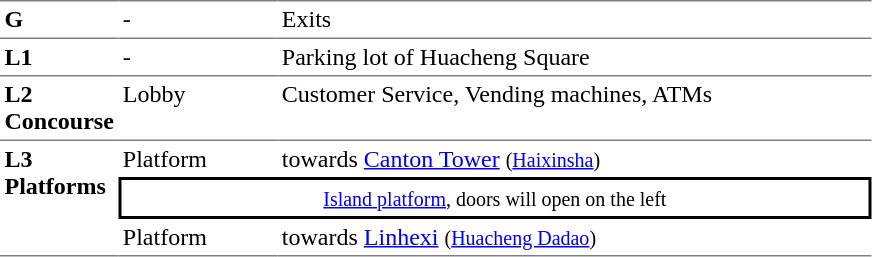<table table border=0 cellspacing=0 cellpadding=3>
<tr>
<td style="border-top:solid 1px gray;" width=50 valign=top><strong>G</strong></td>
<td style="border-top:solid 1px gray;" width=100 valign=top>-</td>
<td style="border-top:solid 1px gray;" width=390 valign=top>Exits</td>
</tr>
<tr>
<td style="border-top:solid 1px gray;" width=50 valign=top><strong>L1</strong></td>
<td style="border-top:solid 1px gray;" width=100 valign=top>-</td>
<td style="border-top:solid 1px gray;" width=390 valign=top>Parking lot of Huacheng Square</td>
</tr>
<tr>
<td style="border-bottom:solid 1px gray; border-top:solid 1px gray;" valign=top width=50><strong>L2<br>Concourse</strong></td>
<td style="border-bottom:solid 1px gray; border-top:solid 1px gray;" valign=top width=100>Lobby</td>
<td style="border-bottom:solid 1px gray; border-top:solid 1px gray;" valign=top width=390>Customer Service, Vending machines, ATMs</td>
</tr>
<tr>
<td style="border-bottom:solid 1px gray;" width=50 valign=top rowspan=3><strong>L3<br>Platforms</strong></td>
<td>Platform </td>
<td>  towards <a href='#'>Canton Tower</a> <small>(<a href='#'>Haixinsha</a>)</small></td>
</tr>
<tr>
<td style="border-right:solid 2px black;border-left:solid 2px black;border-top:solid 2px black;border-bottom:solid 2px black;text-align:center;" colspan=2><small><a href='#'>Island platform</a>, doors will open on the left</small></td>
</tr>
<tr>
<td style="border-bottom:solid 1px gray;">Platform </td>
<td style="border-bottom:solid 1px gray;"> towards <a href='#'>Linhexi</a> <small>(<a href='#'>Huacheng Dadao</a>)</small> </td>
</tr>
</table>
